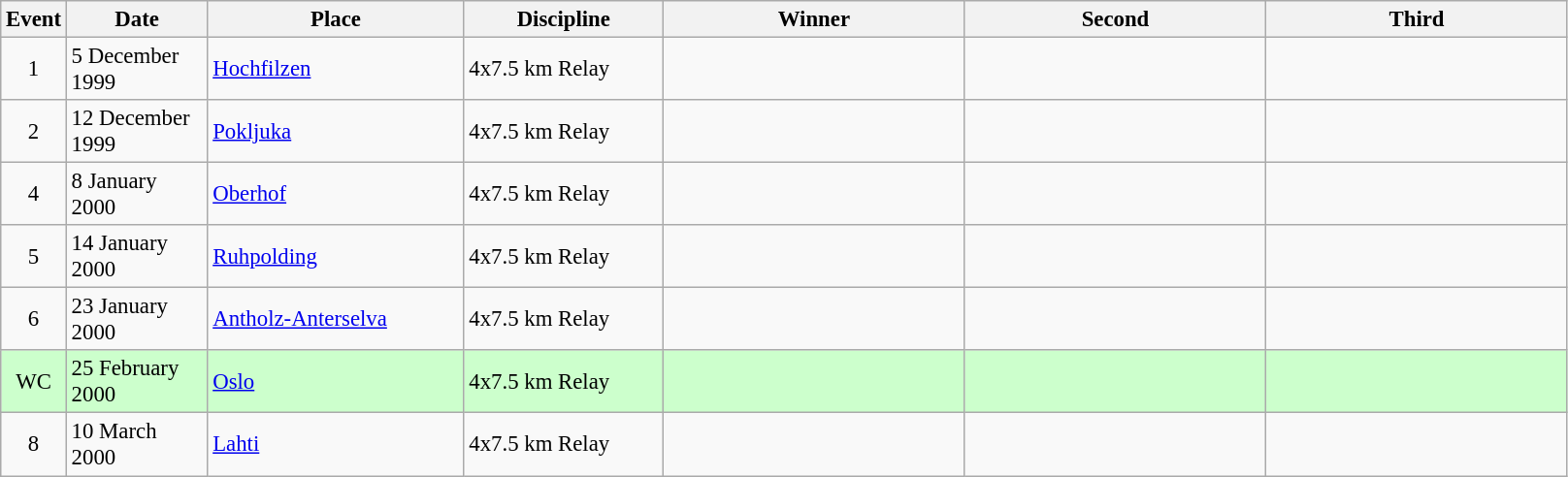<table class="wikitable" style="font-size:95%;">
<tr>
<th width="30">Event</th>
<th width="90">Date</th>
<th width="169">Place</th>
<th width="130">Discipline</th>
<th width="200">Winner</th>
<th width="200">Second</th>
<th width="200">Third</th>
</tr>
<tr>
<td align=center>1</td>
<td>5 December 1999</td>
<td> <a href='#'>Hochfilzen</a></td>
<td>4x7.5 km Relay</td>
<td></td>
<td></td>
<td></td>
</tr>
<tr>
<td align=center>2</td>
<td>12 December 1999</td>
<td> <a href='#'>Pokljuka</a></td>
<td>4x7.5 km Relay</td>
<td></td>
<td></td>
<td></td>
</tr>
<tr>
<td align=center>4</td>
<td>8 January 2000</td>
<td> <a href='#'>Oberhof</a></td>
<td>4x7.5 km Relay</td>
<td></td>
<td></td>
<td></td>
</tr>
<tr>
<td align=center>5</td>
<td>14 January 2000</td>
<td> <a href='#'>Ruhpolding</a></td>
<td>4x7.5 km Relay</td>
<td></td>
<td></td>
<td></td>
</tr>
<tr>
<td align=center>6</td>
<td>23 January 2000</td>
<td> <a href='#'>Antholz-Anterselva</a></td>
<td>4x7.5 km Relay</td>
<td></td>
<td></td>
<td></td>
</tr>
<tr style="background:#CCFFCC">
<td align=center>WC</td>
<td>25 February 2000</td>
<td> <a href='#'>Oslo</a></td>
<td>4x7.5 km Relay</td>
<td></td>
<td></td>
<td></td>
</tr>
<tr>
<td align=center>8</td>
<td>10 March 2000</td>
<td> <a href='#'>Lahti</a></td>
<td>4x7.5 km Relay</td>
<td></td>
<td></td>
<td></td>
</tr>
</table>
